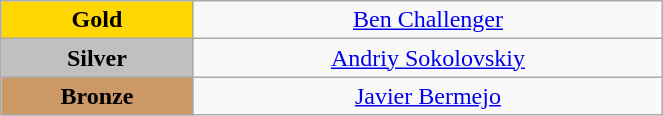<table class="wikitable" style="text-align:center; " width="35%">
<tr>
<td bgcolor="gold"><strong>Gold</strong></td>
<td><a href='#'>Ben Challenger</a><br>  <small><em></em></small></td>
</tr>
<tr>
<td bgcolor="silver"><strong>Silver</strong></td>
<td><a href='#'>Andriy Sokolovskiy</a><br>  <small><em></em></small></td>
</tr>
<tr>
<td bgcolor="CC9966"><strong>Bronze</strong></td>
<td><a href='#'>Javier Bermejo</a><br>  <small><em></em></small></td>
</tr>
</table>
